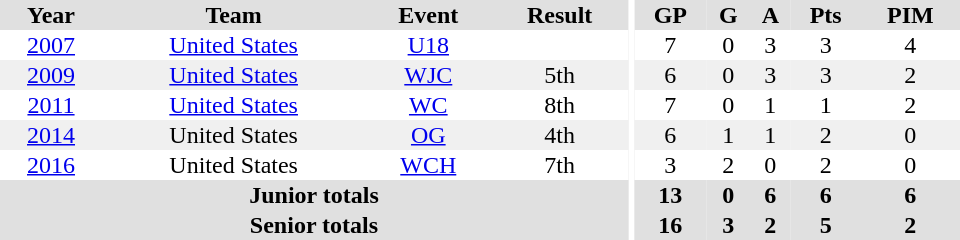<table border="0" cellpadding="1" cellspacing="0" ID="Table3" style="text-align:center; width:40em">
<tr ALIGN="center" bgcolor="#e0e0e0">
<th>Year</th>
<th>Team</th>
<th>Event</th>
<th>Result</th>
<th rowspan="99" bgcolor="#ffffff"></th>
<th>GP</th>
<th>G</th>
<th>A</th>
<th>Pts</th>
<th>PIM</th>
</tr>
<tr>
<td><a href='#'>2007</a></td>
<td><a href='#'>United States</a></td>
<td><a href='#'>U18</a></td>
<td></td>
<td>7</td>
<td>0</td>
<td>3</td>
<td>3</td>
<td>4</td>
</tr>
<tr bgcolor="#f0f0f0">
<td><a href='#'>2009</a></td>
<td><a href='#'>United States</a></td>
<td><a href='#'>WJC</a></td>
<td>5th</td>
<td>6</td>
<td>0</td>
<td>3</td>
<td>3</td>
<td>2</td>
</tr>
<tr>
<td><a href='#'>2011</a></td>
<td><a href='#'>United States</a></td>
<td><a href='#'>WC</a></td>
<td>8th</td>
<td>7</td>
<td>0</td>
<td>1</td>
<td>1</td>
<td>2</td>
</tr>
<tr bgcolor="#f0f0f0">
<td><a href='#'>2014</a></td>
<td>United States</td>
<td><a href='#'>OG</a></td>
<td>4th</td>
<td>6</td>
<td>1</td>
<td>1</td>
<td>2</td>
<td>0</td>
</tr>
<tr>
<td><a href='#'>2016</a></td>
<td>United States</td>
<td><a href='#'>WCH</a></td>
<td>7th</td>
<td>3</td>
<td>2</td>
<td>0</td>
<td>2</td>
<td>0</td>
</tr>
<tr bgcolor="#e0e0e0">
<th colspan=4>Junior totals</th>
<th>13</th>
<th>0</th>
<th>6</th>
<th>6</th>
<th>6</th>
</tr>
<tr bgcolor="#e0e0e0">
<th colspan=4>Senior totals</th>
<th>16</th>
<th>3</th>
<th>2</th>
<th>5</th>
<th>2</th>
</tr>
</table>
